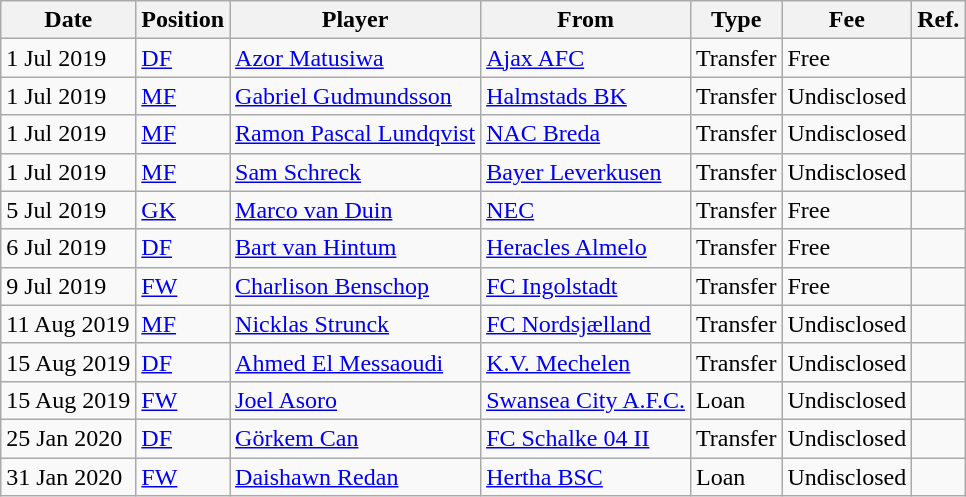<table class="wikitable">
<tr>
<th>Date</th>
<th>Position</th>
<th>Player</th>
<th>From</th>
<th><abbr>Type</abbr></th>
<th>Fee</th>
<th><abbr>Ref.</abbr></th>
</tr>
<tr>
<td>1 Jul 2019</td>
<td><a href='#'>DF</a></td>
<td> <a href='#'>Azor Matusiwa</a></td>
<td> <a href='#'>Ajax AFC</a></td>
<td>Transfer</td>
<td>Free</td>
<td></td>
</tr>
<tr>
<td>1 Jul 2019</td>
<td><a href='#'>MF</a></td>
<td> <a href='#'>Gabriel Gudmundsson</a></td>
<td><a href='#'>Halmstads BK</a></td>
<td>Transfer</td>
<td>Undisclosed</td>
<td></td>
</tr>
<tr>
<td>1 Jul 2019</td>
<td><a href='#'>MF</a></td>
<td> <a href='#'>Ramon Pascal Lundqvist</a></td>
<td> <a href='#'>NAC Breda</a></td>
<td>Transfer</td>
<td>Undisclosed</td>
<td></td>
</tr>
<tr>
<td>1 Jul 2019</td>
<td><a href='#'>MF</a></td>
<td> <a href='#'>Sam Schreck</a></td>
<td> <a href='#'>Bayer Leverkusen</a></td>
<td>Transfer</td>
<td>Undisclosed</td>
<td></td>
</tr>
<tr>
<td>5 Jul 2019</td>
<td><a href='#'>GK</a></td>
<td> <a href='#'>Marco van Duin</a></td>
<td> <a href='#'>NEC</a></td>
<td>Transfer</td>
<td>Free</td>
<td></td>
</tr>
<tr>
<td>6 Jul 2019</td>
<td><a href='#'>DF</a></td>
<td> <a href='#'>Bart van Hintum</a></td>
<td> <a href='#'>Heracles Almelo</a></td>
<td>Transfer</td>
<td>Free</td>
<td></td>
</tr>
<tr>
<td>9 Jul 2019</td>
<td><a href='#'>FW</a></td>
<td> <a href='#'>Charlison Benschop</a></td>
<td> <a href='#'>FC Ingolstadt</a></td>
<td>Transfer</td>
<td>Free</td>
<td></td>
</tr>
<tr>
<td>11 Aug 2019</td>
<td><a href='#'>MF</a></td>
<td> <a href='#'>Nicklas Strunck</a></td>
<td> <a href='#'>FC Nordsjælland</a></td>
<td>Transfer</td>
<td>Undisclosed</td>
<td></td>
</tr>
<tr>
<td>15 Aug 2019</td>
<td><a href='#'>DF</a></td>
<td> <a href='#'>Ahmed El Messaoudi</a></td>
<td> <a href='#'>K.V. Mechelen</a></td>
<td>Transfer</td>
<td>Undisclosed</td>
<td></td>
</tr>
<tr>
<td>15 Aug 2019</td>
<td><a href='#'>FW</a></td>
<td> <a href='#'>Joel Asoro</a></td>
<td> <a href='#'>Swansea City A.F.C.</a></td>
<td>Loan</td>
<td>Undisclosed</td>
<td></td>
</tr>
<tr>
<td>25 Jan 2020</td>
<td><a href='#'>DF</a></td>
<td> <a href='#'>Görkem Can</a></td>
<td> <a href='#'>FC Schalke 04 II</a></td>
<td>Transfer</td>
<td>Undisclosed</td>
<td></td>
</tr>
<tr>
<td>31 Jan 2020</td>
<td><a href='#'>FW</a></td>
<td> <a href='#'>Daishawn Redan</a></td>
<td> <a href='#'>Hertha BSC</a></td>
<td>Loan</td>
<td>Undisclosed</td>
<td></td>
</tr>
</table>
